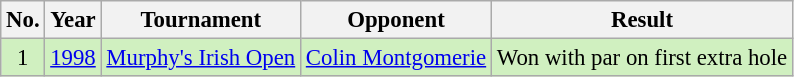<table class="wikitable" style="font-size:95%;">
<tr>
<th>No.</th>
<th>Year</th>
<th>Tournament</th>
<th>Opponent</th>
<th>Result</th>
</tr>
<tr style="background:#D0F0C0;">
<td align=center>1</td>
<td><a href='#'>1998</a></td>
<td><a href='#'>Murphy's Irish Open</a></td>
<td> <a href='#'>Colin Montgomerie</a></td>
<td>Won with par on first extra hole</td>
</tr>
</table>
